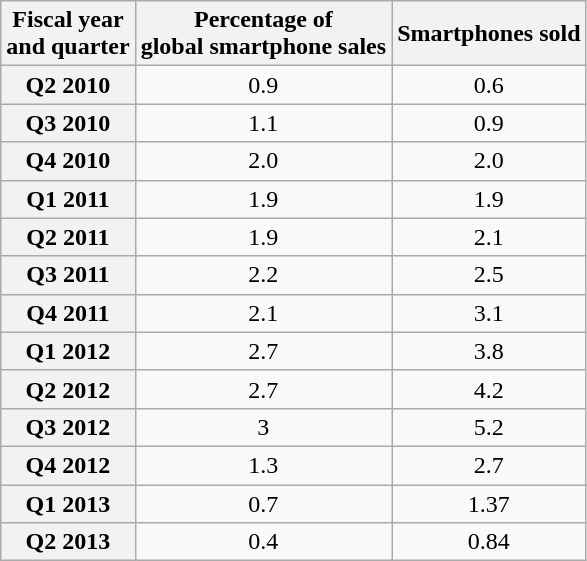<table class="wikitable sortable" style="text-align:center">
<tr>
<th>Fiscal year<br>and quarter</th>
<th>Percentage of<br>global smartphone sales</th>
<th>Smartphones sold<br></th>
</tr>
<tr>
<th>Q2 2010</th>
<td>0.9</td>
<td>0.6</td>
</tr>
<tr>
<th>Q3 2010</th>
<td>1.1</td>
<td>0.9</td>
</tr>
<tr>
<th>Q4 2010</th>
<td>2.0</td>
<td>2.0</td>
</tr>
<tr>
<th>Q1 2011</th>
<td>1.9</td>
<td>1.9</td>
</tr>
<tr>
<th>Q2 2011</th>
<td>1.9</td>
<td>2.1</td>
</tr>
<tr>
<th>Q3 2011</th>
<td>2.2</td>
<td>2.5</td>
</tr>
<tr>
<th>Q4 2011</th>
<td>2.1</td>
<td>3.1</td>
</tr>
<tr>
<th>Q1 2012</th>
<td>2.7</td>
<td>3.8</td>
</tr>
<tr>
<th>Q2 2012</th>
<td>2.7</td>
<td>4.2</td>
</tr>
<tr>
<th>Q3 2012</th>
<td>3</td>
<td>5.2</td>
</tr>
<tr>
<th>Q4 2012</th>
<td>1.3</td>
<td>2.7</td>
</tr>
<tr>
<th>Q1 2013</th>
<td>0.7</td>
<td>1.37</td>
</tr>
<tr>
<th>Q2 2013</th>
<td>0.4</td>
<td>0.84</td>
</tr>
</table>
